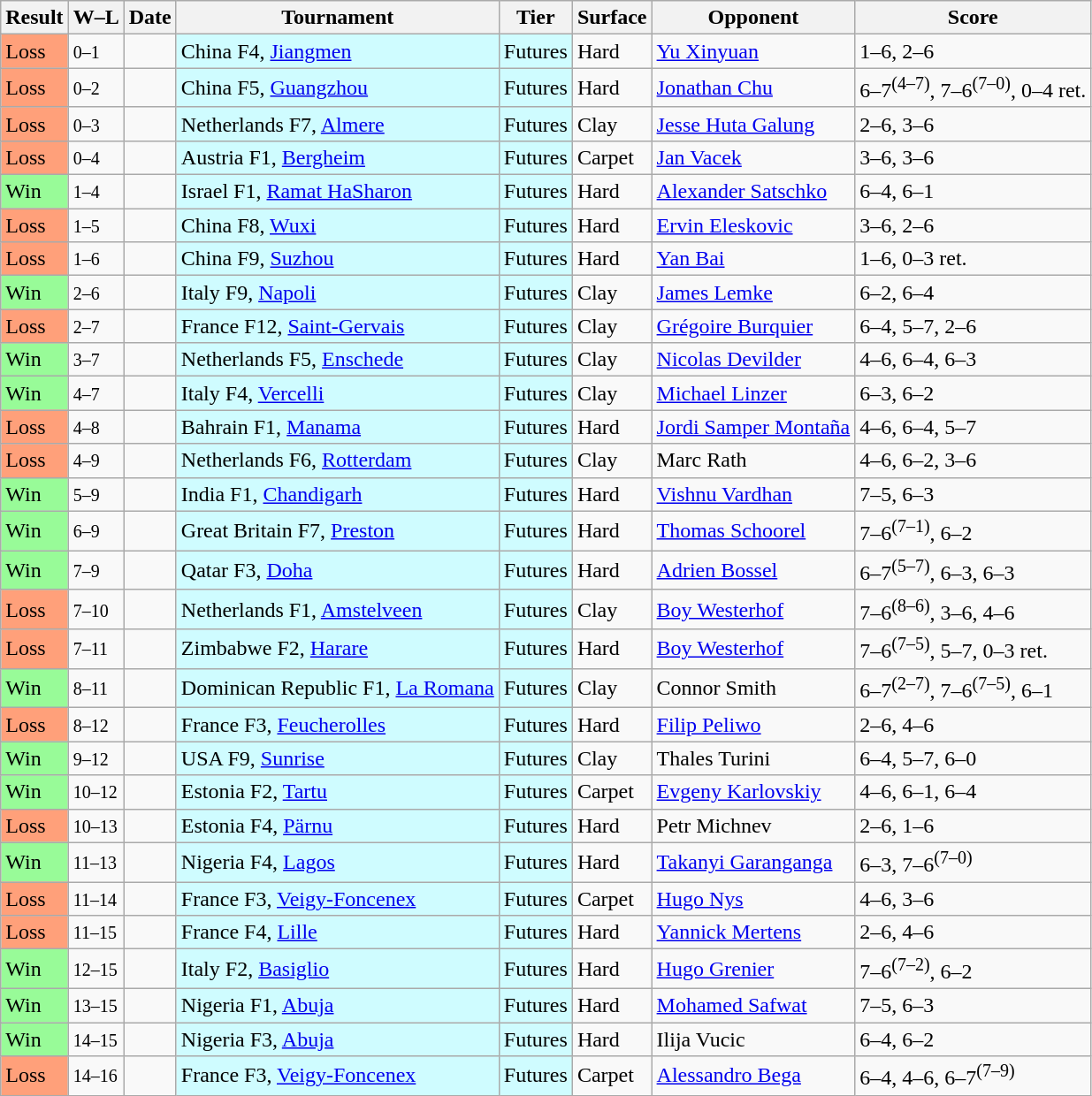<table class="sortable wikitable">
<tr>
<th>Result</th>
<th class="unsortable">W–L</th>
<th>Date</th>
<th>Tournament</th>
<th>Tier</th>
<th>Surface</th>
<th>Opponent</th>
<th class="unsortable">Score</th>
</tr>
<tr>
<td bgcolor=FFA07A>Loss</td>
<td><small>0–1</small></td>
<td></td>
<td style="background:#cffcff;">China F4, <a href='#'>Jiangmen</a></td>
<td style="background:#cffcff;">Futures</td>
<td>Hard</td>
<td> <a href='#'>Yu Xinyuan</a></td>
<td>1–6, 2–6</td>
</tr>
<tr>
<td bgcolor=FFA07A>Loss</td>
<td><small>0–2</small></td>
<td></td>
<td style="background:#cffcff;">China F5, <a href='#'>Guangzhou</a></td>
<td style="background:#cffcff;">Futures</td>
<td>Hard</td>
<td> <a href='#'>Jonathan Chu</a></td>
<td>6–7<sup>(4–7)</sup>, 7–6<sup>(7–0)</sup>, 0–4 ret.</td>
</tr>
<tr>
<td bgcolor=FFA07A>Loss</td>
<td><small>0–3</small></td>
<td></td>
<td style="background:#cffcff;">Netherlands F7, <a href='#'>Almere</a></td>
<td style="background:#cffcff;">Futures</td>
<td>Clay</td>
<td> <a href='#'>Jesse Huta Galung</a></td>
<td>2–6, 3–6</td>
</tr>
<tr>
<td bgcolor=FFA07A>Loss</td>
<td><small>0–4</small></td>
<td></td>
<td style="background:#cffcff;">Austria F1, <a href='#'>Bergheim</a></td>
<td style="background:#cffcff;">Futures</td>
<td>Carpet</td>
<td> <a href='#'>Jan Vacek</a></td>
<td>3–6, 3–6</td>
</tr>
<tr>
<td bgcolor=98FB98>Win</td>
<td><small>1–4</small></td>
<td></td>
<td style="background:#cffcff;">Israel F1, <a href='#'>Ramat HaSharon</a></td>
<td style="background:#cffcff;">Futures</td>
<td>Hard</td>
<td> <a href='#'>Alexander Satschko</a></td>
<td>6–4, 6–1</td>
</tr>
<tr>
<td bgcolor=FFA07A>Loss</td>
<td><small>1–5</small></td>
<td></td>
<td style="background:#cffcff;">China F8, <a href='#'>Wuxi</a></td>
<td style="background:#cffcff;">Futures</td>
<td>Hard</td>
<td> <a href='#'>Ervin Eleskovic</a></td>
<td>3–6, 2–6</td>
</tr>
<tr>
<td bgcolor=FFA07A>Loss</td>
<td><small>1–6</small></td>
<td></td>
<td style="background:#cffcff;">China F9, <a href='#'>Suzhou</a></td>
<td style="background:#cffcff;">Futures</td>
<td>Hard</td>
<td> <a href='#'>Yan Bai</a></td>
<td>1–6, 0–3 ret.</td>
</tr>
<tr>
<td bgcolor=98FB98>Win</td>
<td><small>2–6</small></td>
<td></td>
<td style="background:#cffcff;">Italy F9, <a href='#'>Napoli</a></td>
<td style="background:#cffcff;">Futures</td>
<td>Clay</td>
<td> <a href='#'>James Lemke</a></td>
<td>6–2, 6–4</td>
</tr>
<tr>
<td bgcolor=FFA07A>Loss</td>
<td><small>2–7</small></td>
<td></td>
<td style="background:#cffcff;">France F12, <a href='#'>Saint-Gervais</a></td>
<td style="background:#cffcff;">Futures</td>
<td>Clay</td>
<td> <a href='#'>Grégoire Burquier</a></td>
<td>6–4, 5–7, 2–6</td>
</tr>
<tr>
<td bgcolor=98FB98>Win</td>
<td><small>3–7</small></td>
<td></td>
<td style="background:#cffcff;">Netherlands F5, <a href='#'>Enschede</a></td>
<td style="background:#cffcff;">Futures</td>
<td>Clay</td>
<td> <a href='#'>Nicolas Devilder</a></td>
<td>4–6, 6–4, 6–3</td>
</tr>
<tr>
<td bgcolor=98FB98>Win</td>
<td><small>4–7</small></td>
<td></td>
<td style="background:#cffcff;">Italy F4, <a href='#'>Vercelli</a></td>
<td style="background:#cffcff;">Futures</td>
<td>Clay</td>
<td> <a href='#'>Michael Linzer</a></td>
<td>6–3, 6–2</td>
</tr>
<tr>
<td bgcolor=FFA07A>Loss</td>
<td><small>4–8</small></td>
<td></td>
<td style="background:#cffcff;">Bahrain F1, <a href='#'>Manama</a></td>
<td style="background:#cffcff;">Futures</td>
<td>Hard</td>
<td> <a href='#'>Jordi Samper Montaña</a></td>
<td>4–6, 6–4, 5–7</td>
</tr>
<tr>
<td bgcolor=FFA07A>Loss</td>
<td><small>4–9</small></td>
<td></td>
<td style="background:#cffcff;">Netherlands F6, <a href='#'>Rotterdam</a></td>
<td style="background:#cffcff;">Futures</td>
<td>Clay</td>
<td> Marc Rath</td>
<td>4–6, 6–2, 3–6</td>
</tr>
<tr>
<td bgcolor=98FB98>Win</td>
<td><small>5–9</small></td>
<td></td>
<td style="background:#cffcff;">India F1, <a href='#'>Chandigarh</a></td>
<td style="background:#cffcff;">Futures</td>
<td>Hard</td>
<td> <a href='#'>Vishnu Vardhan</a></td>
<td>7–5, 6–3</td>
</tr>
<tr>
<td bgcolor=98FB98>Win</td>
<td><small>6–9</small></td>
<td></td>
<td style="background:#cffcff;">Great Britain F7, <a href='#'>Preston</a></td>
<td style="background:#cffcff;">Futures</td>
<td>Hard</td>
<td> <a href='#'>Thomas Schoorel</a></td>
<td>7–6<sup>(7–1)</sup>, 6–2</td>
</tr>
<tr>
<td bgcolor=98FB98>Win</td>
<td><small>7–9</small></td>
<td></td>
<td style="background:#cffcff;">Qatar F3, <a href='#'>Doha</a></td>
<td style="background:#cffcff;">Futures</td>
<td>Hard</td>
<td> <a href='#'>Adrien Bossel</a></td>
<td>6–7<sup>(5–7)</sup>, 6–3, 6–3</td>
</tr>
<tr>
<td bgcolor=FFA07A>Loss</td>
<td><small>7–10</small></td>
<td></td>
<td style="background:#cffcff;">Netherlands F1, <a href='#'>Amstelveen</a></td>
<td style="background:#cffcff;">Futures</td>
<td>Clay</td>
<td> <a href='#'>Boy Westerhof</a></td>
<td>7–6<sup>(8–6)</sup>, 3–6, 4–6</td>
</tr>
<tr>
<td bgcolor=FFA07A>Loss</td>
<td><small>7–11</small></td>
<td></td>
<td style="background:#cffcff;">Zimbabwe F2, <a href='#'>Harare</a></td>
<td style="background:#cffcff;">Futures</td>
<td>Hard</td>
<td> <a href='#'>Boy Westerhof</a></td>
<td>7–6<sup>(7–5)</sup>, 5–7, 0–3 ret.</td>
</tr>
<tr>
<td bgcolor=98FB98>Win</td>
<td><small>8–11</small></td>
<td></td>
<td style="background:#cffcff;">Dominican Republic F1, <a href='#'>La Romana</a></td>
<td style="background:#cffcff;">Futures</td>
<td>Clay</td>
<td> Connor Smith</td>
<td>6–7<sup>(2–7)</sup>, 7–6<sup>(7–5)</sup>, 6–1</td>
</tr>
<tr>
<td bgcolor=FFA07A>Loss</td>
<td><small>8–12</small></td>
<td></td>
<td style="background:#cffcff;">France F3, <a href='#'>Feucherolles</a></td>
<td style="background:#cffcff;">Futures</td>
<td>Hard</td>
<td> <a href='#'>Filip Peliwo</a></td>
<td>2–6, 4–6</td>
</tr>
<tr>
<td bgcolor=98FB98>Win</td>
<td><small>9–12</small></td>
<td></td>
<td style="background:#cffcff;">USA F9, <a href='#'>Sunrise</a></td>
<td style="background:#cffcff;">Futures</td>
<td>Clay</td>
<td> Thales Turini</td>
<td>6–4, 5–7, 6–0</td>
</tr>
<tr>
<td bgcolor=98FB98>Win</td>
<td><small>10–12</small></td>
<td></td>
<td style="background:#cffcff;">Estonia F2, <a href='#'>Tartu</a></td>
<td style="background:#cffcff;">Futures</td>
<td>Carpet</td>
<td> <a href='#'>Evgeny Karlovskiy</a></td>
<td>4–6, 6–1, 6–4</td>
</tr>
<tr>
<td bgcolor=FFA07A>Loss</td>
<td><small>10–13</small></td>
<td></td>
<td style="background:#cffcff;">Estonia F4, <a href='#'>Pärnu</a></td>
<td style="background:#cffcff;">Futures</td>
<td>Hard</td>
<td> Petr Michnev</td>
<td>2–6, 1–6</td>
</tr>
<tr>
<td bgcolor=98FB98>Win</td>
<td><small>11–13</small></td>
<td></td>
<td style="background:#cffcff;">Nigeria F4, <a href='#'>Lagos</a></td>
<td style="background:#cffcff;">Futures</td>
<td>Hard</td>
<td> <a href='#'>Takanyi Garanganga</a></td>
<td>6–3, 7–6<sup>(7–0)</sup></td>
</tr>
<tr>
<td bgcolor=FFA07A>Loss</td>
<td><small>11–14</small></td>
<td></td>
<td style="background:#cffcff;">France F3, <a href='#'>Veigy-Foncenex</a></td>
<td style="background:#cffcff;">Futures</td>
<td>Carpet</td>
<td> <a href='#'>Hugo Nys</a></td>
<td>4–6, 3–6</td>
</tr>
<tr>
<td bgcolor=FFA07A>Loss</td>
<td><small>11–15</small></td>
<td></td>
<td style="background:#cffcff;">France F4, <a href='#'>Lille</a></td>
<td style="background:#cffcff;">Futures</td>
<td>Hard</td>
<td> <a href='#'>Yannick Mertens</a></td>
<td>2–6, 4–6</td>
</tr>
<tr>
<td bgcolor=98FB98>Win</td>
<td><small>12–15</small></td>
<td></td>
<td style="background:#cffcff;">Italy F2, <a href='#'>Basiglio</a></td>
<td style="background:#cffcff;">Futures</td>
<td>Hard</td>
<td> <a href='#'>Hugo Grenier</a></td>
<td>7–6<sup>(7–2)</sup>, 6–2</td>
</tr>
<tr>
<td bgcolor=98FB98>Win</td>
<td><small>13–15</small></td>
<td></td>
<td style="background:#cffcff;">Nigeria F1, <a href='#'>Abuja</a></td>
<td style="background:#cffcff;">Futures</td>
<td>Hard</td>
<td> <a href='#'>Mohamed Safwat</a></td>
<td>7–5, 6–3</td>
</tr>
<tr>
<td bgcolor=98FB98>Win</td>
<td><small>14–15</small></td>
<td></td>
<td style="background:#cffcff;">Nigeria F3, <a href='#'>Abuja</a></td>
<td style="background:#cffcff;">Futures</td>
<td>Hard</td>
<td> Ilija Vucic</td>
<td>6–4, 6–2</td>
</tr>
<tr>
<td bgcolor=FFA07A>Loss</td>
<td><small>14–16</small></td>
<td></td>
<td style="background:#cffcff;">France F3, <a href='#'>Veigy-Foncenex</a></td>
<td style="background:#cffcff;">Futures</td>
<td>Carpet</td>
<td> <a href='#'>Alessandro Bega</a></td>
<td>6–4, 4–6, 6–7<sup>(7–9)</sup></td>
</tr>
</table>
